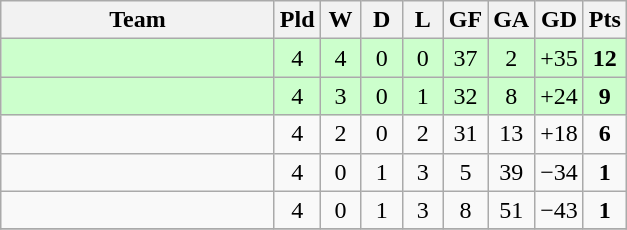<table class="wikitable" style="text-align: center;">
<tr>
<th width="175">Team</th>
<th width="20">Pld</th>
<th width="20">W</th>
<th width="20">D</th>
<th width="20">L</th>
<th width="20">GF</th>
<th width="20">GA</th>
<th width="20">GD</th>
<th width="20">Pts</th>
</tr>
<tr bgcolor="#ccffcc">
<td align=left></td>
<td>4</td>
<td>4</td>
<td>0</td>
<td>0</td>
<td>37</td>
<td>2</td>
<td>+35</td>
<td><strong>12</strong></td>
</tr>
<tr bgcolor="#ccffcc">
<td align=left></td>
<td>4</td>
<td>3</td>
<td>0</td>
<td>1</td>
<td>32</td>
<td>8</td>
<td>+24</td>
<td><strong>9</strong></td>
</tr>
<tr>
<td align=left></td>
<td>4</td>
<td>2</td>
<td>0</td>
<td>2</td>
<td>31</td>
<td>13</td>
<td>+18</td>
<td><strong>6</strong></td>
</tr>
<tr>
<td align=left></td>
<td>4</td>
<td>0</td>
<td>1</td>
<td>3</td>
<td>5</td>
<td>39</td>
<td>−34</td>
<td><strong>1</strong></td>
</tr>
<tr>
<td align=left></td>
<td>4</td>
<td>0</td>
<td>1</td>
<td>3</td>
<td>8</td>
<td>51</td>
<td>−43</td>
<td><strong>1</strong></td>
</tr>
<tr>
</tr>
</table>
